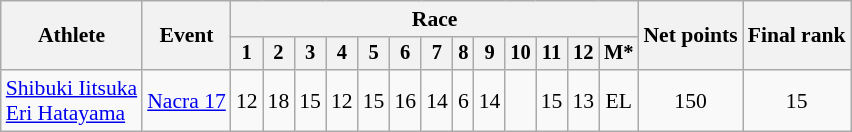<table class="wikitable" style="font-size:90%">
<tr>
<th rowspan="2">Athlete</th>
<th rowspan="2">Event</th>
<th colspan=13>Race</th>
<th rowspan=2>Net points</th>
<th rowspan=2>Final rank</th>
</tr>
<tr style="font-size:95%">
<th>1</th>
<th>2</th>
<th>3</th>
<th>4</th>
<th>5</th>
<th>6</th>
<th>7</th>
<th>8</th>
<th>9</th>
<th>10</th>
<th>11</th>
<th>12</th>
<th>M*</th>
</tr>
<tr align=center>
<td align=left><a href='#'>Shibuki Iitsuka</a><br><a href='#'>Eri Hatayama</a></td>
<td align=left><a href='#'>Nacra 17</a></td>
<td>12</td>
<td>18</td>
<td>15</td>
<td>12</td>
<td>15</td>
<td>16</td>
<td>14</td>
<td>6</td>
<td>14</td>
<td></td>
<td>15</td>
<td>13</td>
<td>EL</td>
<td>150</td>
<td>15</td>
</tr>
</table>
